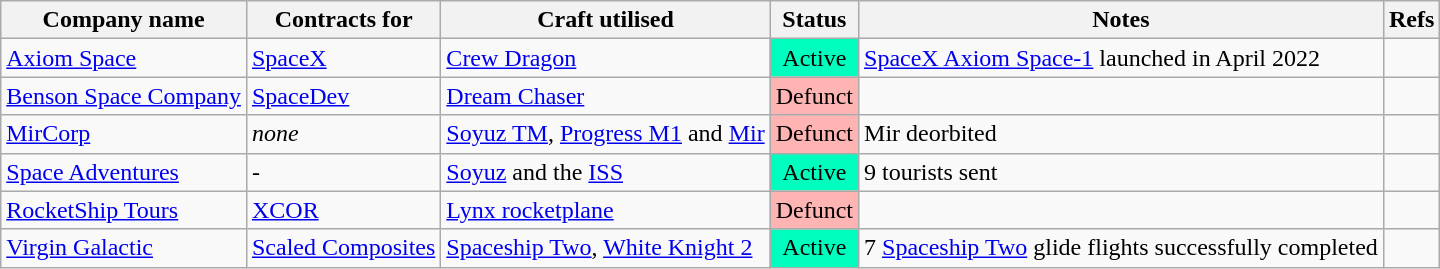<table class="wikitable sortable">
<tr>
<th>Company name</th>
<th>Contracts for</th>
<th>Craft utilised</th>
<th>Status</th>
<th>Notes</th>
<th>Refs</th>
</tr>
<tr>
<td><a href='#'>Axiom Space</a></td>
<td><a href='#'>SpaceX</a></td>
<td><a href='#'>Crew Dragon</a></td>
<td style="text-align: center; background: rgb(0,255,190)">Active</td>
<td><a href='#'>SpaceX Axiom Space-1</a> launched in April 2022</td>
<td></td>
</tr>
<tr>
<td><a href='#'>Benson Space Company</a></td>
<td><a href='#'>SpaceDev</a></td>
<td><a href='#'>Dream Chaser</a></td>
<td style="text-align: center; background: rgb(255,180,180)">Defunct</td>
<td></td>
<td></td>
</tr>
<tr>
<td><a href='#'>MirCorp</a></td>
<td><em>none</em></td>
<td><a href='#'>Soyuz TM</a>, <a href='#'>Progress M1</a> and <a href='#'>Mir</a></td>
<td style="text-align: center; background: rgb(255,180,180)">Defunct</td>
<td>Mir deorbited</td>
<td></td>
</tr>
<tr>
<td><a href='#'>Space Adventures</a></td>
<td>-</td>
<td><a href='#'>Soyuz</a> and the <a href='#'>ISS</a></td>
<td style="text-align: center; background: rgb(0,255,190)">Active</td>
<td>9 tourists sent</td>
<td></td>
</tr>
<tr>
<td><a href='#'>RocketShip Tours</a></td>
<td><a href='#'>XCOR</a></td>
<td><a href='#'>Lynx rocketplane</a></td>
<td style="text-align: center; background: rgb(255,180,180)">Defunct</td>
<td></td>
<td></td>
</tr>
<tr>
<td><a href='#'>Virgin Galactic</a></td>
<td><a href='#'>Scaled Composites</a></td>
<td><a href='#'>Spaceship Two</a>, <a href='#'>White Knight 2</a></td>
<td style="text-align: center; background: rgb(0,255,190)">Active</td>
<td>7 <a href='#'>Spaceship Two</a> glide flights successfully completed</td>
<td></td>
</tr>
</table>
